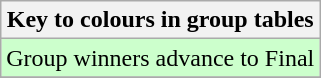<table class="wikitable">
<tr>
<th>Key to colours in group tables</th>
</tr>
<tr bgcolor="#ccffcc">
<td>Group winners advance to Final</td>
</tr>
<tr>
</tr>
</table>
